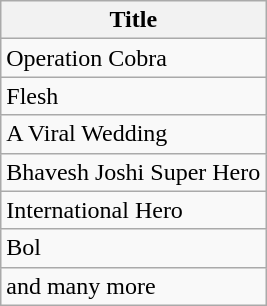<table class="wikitable">
<tr>
<th>Title</th>
</tr>
<tr>
<td>Operation Cobra</td>
</tr>
<tr>
<td>Flesh</td>
</tr>
<tr>
<td>A Viral Wedding</td>
</tr>
<tr>
<td>Bhavesh Joshi Super Hero</td>
</tr>
<tr>
<td>International Hero</td>
</tr>
<tr>
<td>Bol</td>
</tr>
<tr>
<td>and many more</td>
</tr>
</table>
